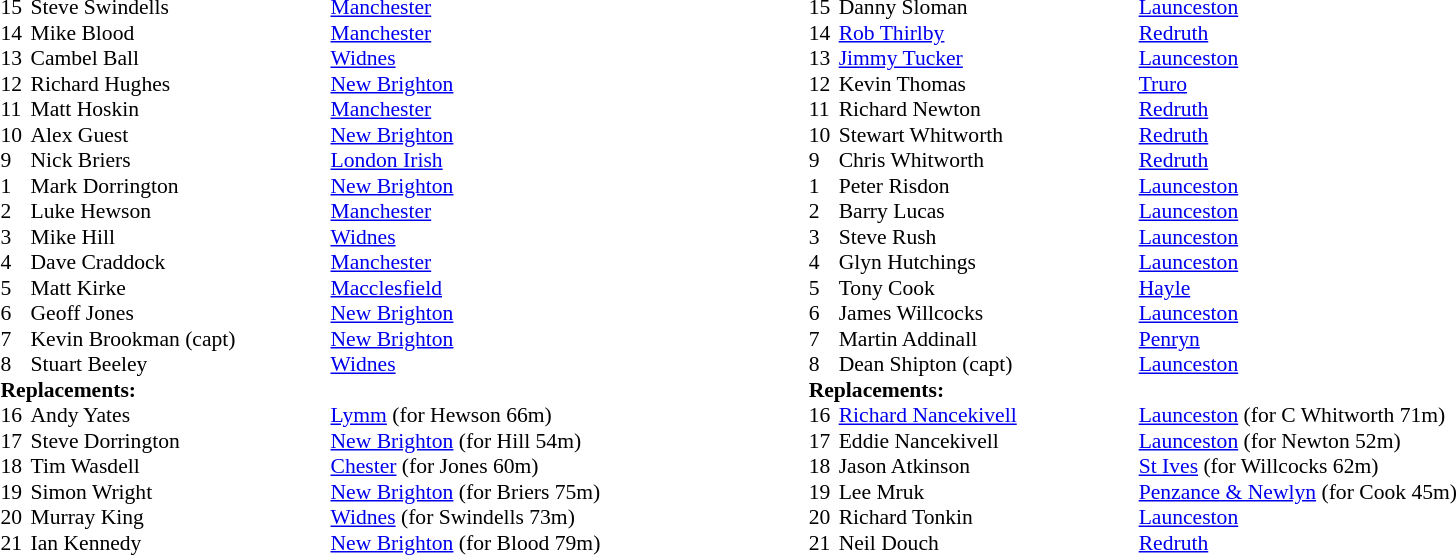<table width="80%">
<tr>
<td valign="top" width="50%"><br><table style="font-size: 90%" cellspacing="0" cellpadding="0">
<tr>
<th width="20"></th>
<th width="200"></th>
</tr>
<tr>
<td>15</td>
<td>Steve Swindells</td>
<td><a href='#'>Manchester</a></td>
</tr>
<tr>
<td>14</td>
<td>Mike Blood</td>
<td><a href='#'>Manchester</a></td>
</tr>
<tr>
<td>13</td>
<td>Cambel Ball</td>
<td><a href='#'>Widnes</a></td>
</tr>
<tr>
<td>12</td>
<td>Richard Hughes</td>
<td><a href='#'>New Brighton</a></td>
</tr>
<tr>
<td>11</td>
<td>Matt Hoskin</td>
<td><a href='#'>Manchester</a></td>
</tr>
<tr>
<td>10</td>
<td>Alex Guest</td>
<td><a href='#'>New Brighton</a></td>
</tr>
<tr>
<td>9</td>
<td>Nick Briers</td>
<td><a href='#'>London Irish</a></td>
</tr>
<tr>
<td>1</td>
<td>Mark Dorrington</td>
<td><a href='#'>New Brighton</a></td>
</tr>
<tr>
<td>2</td>
<td>Luke Hewson</td>
<td><a href='#'>Manchester</a></td>
</tr>
<tr>
<td>3</td>
<td>Mike Hill</td>
<td><a href='#'>Widnes</a></td>
</tr>
<tr>
<td>4</td>
<td>Dave Craddock</td>
<td><a href='#'>Manchester</a></td>
</tr>
<tr>
<td>5</td>
<td>Matt Kirke</td>
<td><a href='#'>Macclesfield</a></td>
</tr>
<tr>
<td>6</td>
<td>Geoff Jones</td>
<td><a href='#'>New Brighton</a></td>
</tr>
<tr>
<td>7</td>
<td>Kevin Brookman (capt)</td>
<td><a href='#'>New Brighton</a></td>
</tr>
<tr>
<td>8</td>
<td>Stuart Beeley</td>
<td><a href='#'>Widnes</a></td>
</tr>
<tr>
<td colspan=3><strong>Replacements:</strong></td>
</tr>
<tr>
<td>16</td>
<td>Andy Yates</td>
<td><a href='#'>Lymm</a> (for Hewson 66m)</td>
</tr>
<tr>
<td>17</td>
<td>Steve Dorrington</td>
<td><a href='#'>New Brighton</a> (for Hill 54m)</td>
</tr>
<tr>
<td>18</td>
<td>Tim Wasdell</td>
<td><a href='#'>Chester</a> (for Jones 60m)</td>
</tr>
<tr>
<td>19</td>
<td>Simon Wright</td>
<td><a href='#'>New Brighton</a> (for Briers 75m)</td>
</tr>
<tr>
<td>20</td>
<td>Murray King</td>
<td><a href='#'>Widnes</a> (for Swindells 73m)</td>
</tr>
<tr>
<td>21</td>
<td>Ian Kennedy</td>
<td><a href='#'>New Brighton</a> (for Blood 79m)</td>
</tr>
<tr>
</tr>
</table>
</td>
<td valign="top" width="50%"><br><table style="font-size: 90%" cellspacing="0" cellpadding="0" align="center">
<tr>
<th width="20"></th>
<th width="200"></th>
</tr>
<tr>
<td>15</td>
<td>Danny Sloman</td>
<td><a href='#'>Launceston</a></td>
</tr>
<tr>
<td>14</td>
<td><a href='#'>Rob Thirlby</a></td>
<td><a href='#'>Redruth</a></td>
</tr>
<tr>
<td>13</td>
<td><a href='#'>Jimmy Tucker</a></td>
<td><a href='#'>Launceston</a></td>
</tr>
<tr>
<td>12</td>
<td>Kevin Thomas</td>
<td><a href='#'>Truro</a></td>
</tr>
<tr>
<td>11</td>
<td>Richard Newton</td>
<td><a href='#'>Redruth</a></td>
</tr>
<tr>
<td>10</td>
<td>Stewart Whitworth</td>
<td><a href='#'>Redruth</a></td>
</tr>
<tr>
<td>9</td>
<td>Chris Whitworth</td>
<td><a href='#'>Redruth</a></td>
</tr>
<tr>
<td>1</td>
<td>Peter Risdon</td>
<td><a href='#'>Launceston</a></td>
</tr>
<tr>
<td>2</td>
<td>Barry Lucas</td>
<td><a href='#'>Launceston</a></td>
</tr>
<tr>
<td>3</td>
<td>Steve Rush</td>
<td><a href='#'>Launceston</a></td>
</tr>
<tr>
<td>4</td>
<td>Glyn Hutchings</td>
<td><a href='#'>Launceston</a></td>
</tr>
<tr>
<td>5</td>
<td>Tony Cook</td>
<td><a href='#'>Hayle</a></td>
</tr>
<tr>
<td>6</td>
<td>James Willcocks</td>
<td><a href='#'>Launceston</a></td>
</tr>
<tr>
<td>7</td>
<td>Martin Addinall</td>
<td><a href='#'>Penryn</a></td>
</tr>
<tr>
<td>8</td>
<td>Dean Shipton (capt)</td>
<td><a href='#'>Launceston</a></td>
</tr>
<tr>
<td colspan=3><strong>Replacements:</strong></td>
</tr>
<tr>
<td>16</td>
<td><a href='#'>Richard Nancekivell</a></td>
<td><a href='#'>Launceston</a>  (for C Whitworth 71m)</td>
</tr>
<tr>
<td>17</td>
<td>Eddie Nancekivell</td>
<td><a href='#'>Launceston</a> (for Newton 52m)</td>
</tr>
<tr>
<td>18</td>
<td>Jason Atkinson</td>
<td><a href='#'>St Ives</a>  (for Willcocks 62m)</td>
</tr>
<tr>
<td>19</td>
<td>Lee Mruk</td>
<td><a href='#'>Penzance & Newlyn</a>   (for Cook 45m)</td>
</tr>
<tr>
<td>20</td>
<td>Richard Tonkin</td>
<td><a href='#'>Launceston</a></td>
</tr>
<tr>
<td>21</td>
<td>Neil Douch</td>
<td><a href='#'>Redruth</a></td>
</tr>
</table>
</td>
</tr>
</table>
